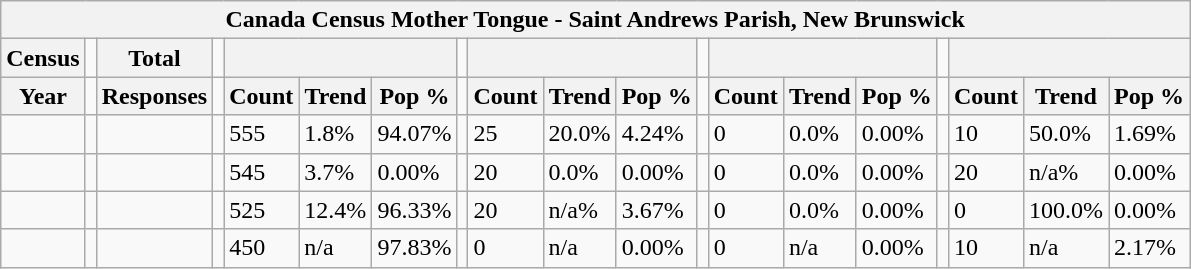<table class="wikitable">
<tr>
<th colspan="19">Canada Census Mother Tongue - Saint Andrews Parish, New Brunswick</th>
</tr>
<tr>
<th>Census</th>
<td></td>
<th>Total</th>
<td colspan="1"></td>
<th colspan="3"></th>
<td colspan="1"></td>
<th colspan="3"></th>
<td colspan="1"></td>
<th colspan="3"></th>
<td colspan="1"></td>
<th colspan="3"></th>
</tr>
<tr>
<th>Year</th>
<td></td>
<th>Responses</th>
<td></td>
<th>Count</th>
<th>Trend</th>
<th>Pop %</th>
<td></td>
<th>Count</th>
<th>Trend</th>
<th>Pop %</th>
<td></td>
<th>Count</th>
<th>Trend</th>
<th>Pop %</th>
<td></td>
<th>Count</th>
<th>Trend</th>
<th>Pop %</th>
</tr>
<tr>
<td></td>
<td></td>
<td></td>
<td></td>
<td>555</td>
<td> 1.8%</td>
<td>94.07%</td>
<td></td>
<td>25</td>
<td> 20.0%</td>
<td>4.24%</td>
<td></td>
<td>0</td>
<td> 0.0%</td>
<td>0.00%</td>
<td></td>
<td>10</td>
<td> 50.0%</td>
<td>1.69%</td>
</tr>
<tr>
<td></td>
<td></td>
<td></td>
<td></td>
<td>545</td>
<td> 3.7%</td>
<td>0.00%</td>
<td></td>
<td>20</td>
<td> 0.0%</td>
<td>0.00%</td>
<td></td>
<td>0</td>
<td> 0.0%</td>
<td>0.00%</td>
<td></td>
<td>20</td>
<td> n/a%</td>
<td>0.00%</td>
</tr>
<tr>
<td></td>
<td></td>
<td></td>
<td></td>
<td>525</td>
<td> 12.4%</td>
<td>96.33%</td>
<td></td>
<td>20</td>
<td> n/a%</td>
<td>3.67%</td>
<td></td>
<td>0</td>
<td> 0.0%</td>
<td>0.00%</td>
<td></td>
<td>0</td>
<td> 100.0%</td>
<td>0.00%</td>
</tr>
<tr>
<td></td>
<td></td>
<td></td>
<td></td>
<td>450</td>
<td>n/a</td>
<td>97.83%</td>
<td></td>
<td>0</td>
<td>n/a</td>
<td>0.00%</td>
<td></td>
<td>0</td>
<td>n/a</td>
<td>0.00%</td>
<td></td>
<td>10</td>
<td>n/a</td>
<td>2.17%</td>
</tr>
</table>
